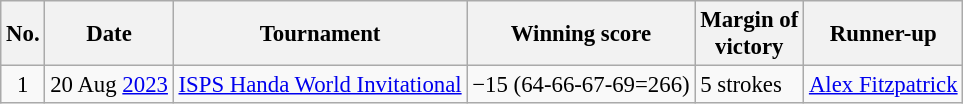<table class="wikitable" style="font-size:95%;">
<tr>
<th>No.</th>
<th>Date</th>
<th>Tournament</th>
<th>Winning score</th>
<th>Margin of<br>victory</th>
<th>Runner-up</th>
</tr>
<tr>
<td align=center>1</td>
<td align=right>20 Aug <a href='#'>2023</a></td>
<td><a href='#'>ISPS Handa World Invitational</a></td>
<td>−15 (64-66-67-69=266)</td>
<td>5 strokes</td>
<td> <a href='#'>Alex Fitzpatrick</a></td>
</tr>
</table>
